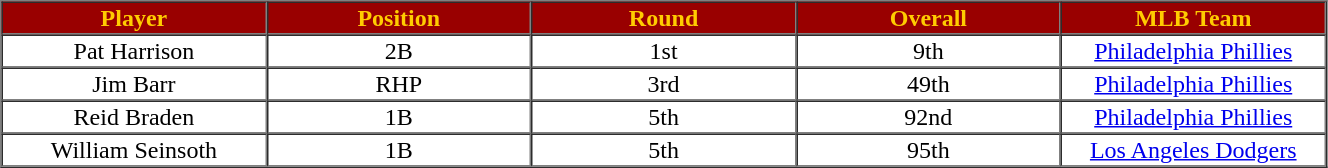<table cellpadding="1" border="1" cellspacing="0" style="width:70%;">
<tr>
<th style="background:#990000; width:20%;color:#FFCC00;">Player</th>
<th style="background:#990000; width:20%;color:#FFCC00;">Position</th>
<th style="background:#990000; width:20%;color:#FFCC00;">Round</th>
<th style="background:#990000; width:20%;color:#FFCC00;">Overall</th>
<th style="background:#990000; width:20%;color:#FFCC00;">MLB Team</th>
</tr>
<tr style="text-align:center;">
<td>Pat Harrison</td>
<td>2B</td>
<td>1st</td>
<td>9th</td>
<td><a href='#'>Philadelphia Phillies</a></td>
</tr>
<tr style="text-align:center;">
<td>Jim Barr</td>
<td>RHP</td>
<td>3rd</td>
<td>49th</td>
<td><a href='#'>Philadelphia Phillies</a></td>
</tr>
<tr style="text-align:center;">
<td>Reid Braden</td>
<td>1B</td>
<td>5th</td>
<td>92nd</td>
<td><a href='#'>Philadelphia Phillies</a></td>
</tr>
<tr style="text-align:center;">
<td>William Seinsoth</td>
<td>1B</td>
<td>5th</td>
<td>95th</td>
<td><a href='#'>Los Angeles Dodgers</a></td>
</tr>
</table>
